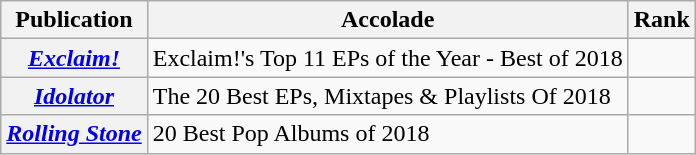<table class="sortable wikitable plainrowheaders">
<tr>
<th scope="col">Publication</th>
<th scope="col">Accolade</th>
<th scope="col">Rank</th>
</tr>
<tr>
<th scope="row"><em><a href='#'>Exclaim!</a></em></th>
<td>Exclaim!'s Top 11 EPs of the Year - Best of 2018</td>
<td></td>
</tr>
<tr>
<th scope="row"><em><a href='#'>Idolator</a></em></th>
<td>The 20 Best EPs, Mixtapes & Playlists Of 2018</td>
<td></td>
</tr>
<tr>
<th scope="row"><em><a href='#'>Rolling Stone</a></em></th>
<td>20 Best Pop Albums of 2018</td>
<td></td>
</tr>
</table>
